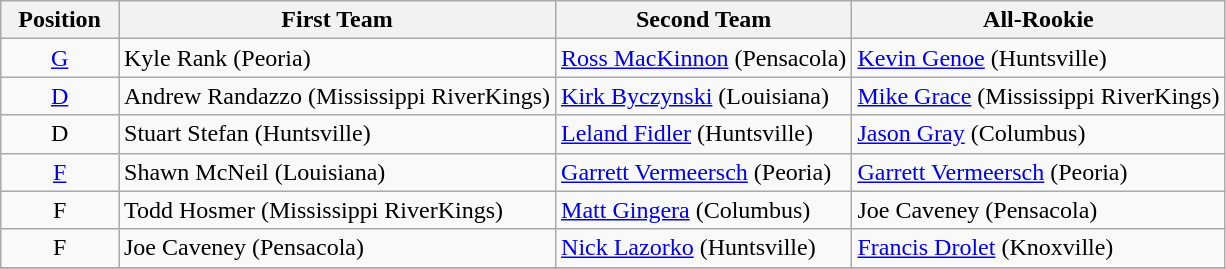<table class="wikitable">
<tr>
<th>  Position  </th>
<th>First Team</th>
<th>Second Team</th>
<th>All-Rookie</th>
</tr>
<tr>
<td align=center><a href='#'>G</a></td>
<td> Kyle Rank (Peoria)</td>
<td> <a href='#'>Ross MacKinnon</a> (Pensacola)</td>
<td> <a href='#'>Kevin Genoe</a> (Huntsville)</td>
</tr>
<tr>
<td align=center><a href='#'>D</a></td>
<td> Andrew Randazzo (Mississippi RiverKings)</td>
<td> <a href='#'>Kirk Byczynski</a> (Louisiana)</td>
<td> <a href='#'>Mike Grace</a> (Mississippi RiverKings)</td>
</tr>
<tr>
<td align=center>D</td>
<td> Stuart Stefan (Huntsville)</td>
<td> <a href='#'>Leland Fidler</a> (Huntsville)</td>
<td> <a href='#'>Jason Gray</a> (Columbus)</td>
</tr>
<tr>
<td align=center><a href='#'>F</a></td>
<td> Shawn McNeil (Louisiana)</td>
<td> <a href='#'>Garrett Vermeersch</a> (Peoria)</td>
<td> <a href='#'>Garrett Vermeersch</a> (Peoria)</td>
</tr>
<tr>
<td align=center>F</td>
<td> Todd Hosmer (Mississippi RiverKings)</td>
<td> <a href='#'>Matt Gingera</a> (Columbus)</td>
<td> Joe Caveney (Pensacola)</td>
</tr>
<tr>
<td align=center>F</td>
<td> Joe Caveney (Pensacola)</td>
<td> <a href='#'>Nick Lazorko</a> (Huntsville)</td>
<td> <a href='#'>Francis Drolet</a> (Knoxville)</td>
</tr>
<tr>
</tr>
</table>
